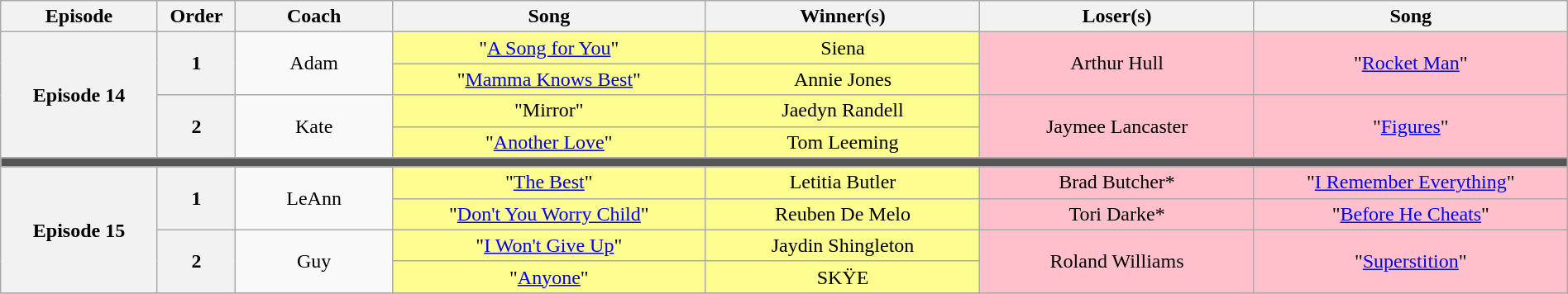<table class="wikitable" style="text-align: center; width: 100%">
<tr>
<th style="width:10%">Episode</th>
<th style="width:05%">Order</th>
<th style="width:10%">Coach</th>
<th style="width:20%">Song</th>
<th style="width:17.5%">Winner(s)</th>
<th style="width:17.5%">Loser(s)</th>
<th style="width:20%">Song</th>
</tr>
<tr>
<th scope="row" rowspan="4">Episode 14<br></th>
<th rowspan="2">1</th>
<td rowspan="2">Adam</td>
<td bgcolor="#fdfc8f">"<a href='#'>A Song for You</a>"</td>
<td bgcolor="#fdfc8f">Siena</td>
<td rowspan="2" bgcolor="pink">Arthur Hull</td>
<td rowspan="2" bgcolor="pink">"<a href='#'>Rocket Man</a>"</td>
</tr>
<tr>
<td bgcolor="#fdfc8f">"<a href='#'>Mamma Knows Best</a>"</td>
<td bgcolor="#fdfc8f">Annie Jones</td>
</tr>
<tr>
<th rowspan="2">2</th>
<td rowspan="2">Kate</td>
<td bgcolor="#fdfc8f">"Mirror"</td>
<td bgcolor="#fdfc8f">Jaedyn Randell</td>
<td rowspan="2" bgcolor="pink">Jaymee Lancaster</td>
<td rowspan="2" bgcolor="pink">"<a href='#'>Figures</a>"</td>
</tr>
<tr>
<td bgcolor="#fdfc8f">"<a href='#'>Another Love</a>"</td>
<td bgcolor="#fdfc8f">Tom Leeming</td>
</tr>
<tr>
<th colspan="7" style="background:#555;"></th>
</tr>
<tr>
<th scope="row" rowspan="4">Episode 15<br></th>
<th rowspan="2">1</th>
<td rowspan="2">LeAnn</td>
<td bgcolor="#fdfc8f">"<a href='#'>The Best</a>"</td>
<td bgcolor="#fdfc8f">Letitia Butler</td>
<td bgcolor="pink">Brad Butcher*</td>
<td bgcolor="pink">"<a href='#'>I Remember Everything</a>"</td>
</tr>
<tr>
<td bgcolor="#fdfc8f">"<a href='#'>Don't You Worry Child</a>"</td>
<td bgcolor="#fdfc8f">Reuben De Melo</td>
<td bgcolor="pink">Tori Darke*</td>
<td bgcolor="pink">"<a href='#'>Before He Cheats</a>"</td>
</tr>
<tr>
<th rowspan="2">2</th>
<td rowspan="2">Guy</td>
<td bgcolor="#fdfc8f">"<a href='#'>I Won't Give Up</a>"</td>
<td bgcolor="#fdfc8f">Jaydin Shingleton</td>
<td rowspan="2" bgcolor="pink">Roland Williams</td>
<td rowspan="2" bgcolor="pink">"<a href='#'>Superstition</a>"</td>
</tr>
<tr>
<td bgcolor="#fdfc8f">"<a href='#'>Anyone</a>"</td>
<td bgcolor="#fdfc8f">SKŸE</td>
</tr>
<tr>
</tr>
</table>
